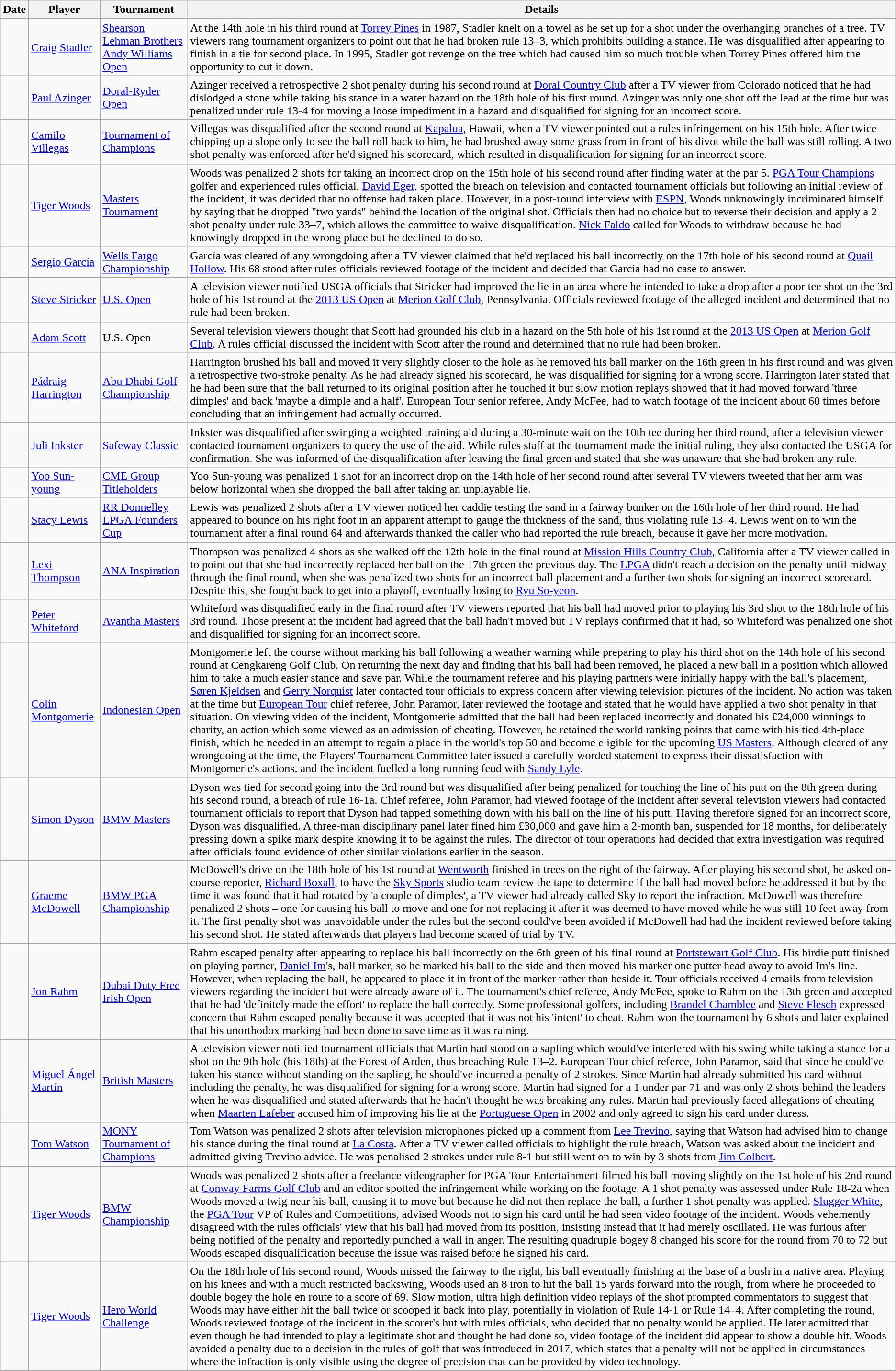<table class="wikitable sortable">
<tr>
<th>Date</th>
<th>Player</th>
<th>Tournament</th>
<th>Details</th>
</tr>
<tr>
<td></td>
<td><a href='#'>Craig Stadler</a></td>
<td><a href='#'>Shearson Lehman Brothers Andy Williams Open</a></td>
<td>At the 14th hole in his third round at <a href='#'>Torrey Pines</a> in 1987, Stadler knelt on a towel as he set up for a shot under the overhanging branches of a tree. TV viewers rang tournament organizers to point out that he had broken rule 13–3, which prohibits building a stance. He was disqualified after appearing to finish in a tie for second place. In 1995, Stadler got revenge on the tree which had caused him so much trouble when Torrey Pines offered him the opportunity to cut it down.</td>
</tr>
<tr>
<td></td>
<td><a href='#'>Paul Azinger</a></td>
<td><a href='#'>Doral-Ryder Open</a></td>
<td>Azinger received a retrospective 2 shot penalty during his second round at <a href='#'>Doral Country Club</a> after a TV viewer from Colorado noticed that he had dislodged a stone while taking his stance in a water hazard on the 18th hole of his first round. Azinger was only one shot off the lead at the time but was penalized under rule 13-4 for moving a loose impediment in a hazard and disqualified for signing for an incorrect score.</td>
</tr>
<tr>
<td></td>
<td><a href='#'>Camilo Villegas</a></td>
<td><a href='#'>Tournament of Champions</a></td>
<td>Villegas was disqualified after the second round at <a href='#'>Kapalua</a>, Hawaii, when a TV viewer pointed out a rules infringement on his 15th hole. After twice chipping up a slope only to see the ball roll back to him, he had brushed away some grass from in front of his divot while the ball was still rolling. A two shot penalty was enforced after he'd signed his scorecard, which resulted in disqualification for signing for an incorrect score.</td>
</tr>
<tr>
<td></td>
<td><a href='#'>Tiger Woods</a></td>
<td><a href='#'>Masters Tournament</a></td>
<td>Woods was penalized 2 shots for taking an incorrect drop on the 15th hole of his second round after finding water at the par 5. <a href='#'>PGA Tour Champions</a> golfer and experienced rules official, <a href='#'>David Eger</a>, spotted the breach on television and contacted tournament officials but following an initial review of the incident, it was decided that no offense had taken place. However, in a post-round interview with <a href='#'>ESPN</a>, Woods unknowingly incriminated himself by saying that he dropped "two yards" behind the location of the original shot. Officials then had no choice but to reverse their decision and apply a 2 shot penalty under rule 33–7, which allows the committee to waive disqualification. <a href='#'>Nick Faldo</a> called for Woods to withdraw because he had knowingly dropped in the wrong place but he declined to do so.</td>
</tr>
<tr>
<td></td>
<td><a href='#'>Sergio García</a></td>
<td><a href='#'>Wells Fargo Championship</a></td>
<td>García was cleared of any wrongdoing after a TV viewer claimed that he'd replaced his ball incorrectly on the 17th hole of his second round at <a href='#'>Quail Hollow</a>. His 68 stood after rules officials reviewed footage of the incident and decided that García had no case to answer.</td>
</tr>
<tr>
<td></td>
<td><a href='#'>Steve Stricker</a></td>
<td><a href='#'>U.S. Open</a></td>
<td>A television viewer notified USGA officials that Stricker had improved the lie in an area where he intended to take a drop after a poor tee shot on the 3rd hole of his 1st round at the <a href='#'>2013 US Open</a> at <a href='#'>Merion Golf Club</a>, Pennsylvania. Officials reviewed footage of the alleged incident and determined that no rule had been broken.</td>
</tr>
<tr>
<td></td>
<td><a href='#'>Adam Scott</a></td>
<td>U.S. Open</td>
<td>Several television viewers thought that Scott had grounded his club in a hazard on the 5th hole of his 1st round at the <a href='#'>2013 US Open</a> at <a href='#'>Merion Golf Club</a>. A rules official discussed the incident with Scott after the round and determined that no rule had been broken.</td>
</tr>
<tr>
<td></td>
<td><a href='#'>Pádraig Harrington</a></td>
<td><a href='#'>Abu Dhabi Golf Championship</a></td>
<td>Harrington brushed his ball and moved it very slightly closer to the hole as he removed his ball marker on the 16th green in his first round and was given a retrospective two-stroke penalty. As he had already signed his scorecard, he was disqualified for signing for a wrong score. Harrington later stated that he had been sure that the ball returned to its original position after he touched it but slow motion replays showed that it had moved forward 'three dimples' and back 'maybe a dimple and a half'. European Tour senior referee, Andy McFee, had to watch footage of the incident about 60 times before concluding that an infringement had actually occurred.</td>
</tr>
<tr>
<td></td>
<td><a href='#'>Juli Inkster</a></td>
<td><a href='#'>Safeway Classic</a></td>
<td>Inkster was disqualified after swinging a weighted training aid during a 30-minute wait on the 10th tee during her third round, after a television viewer contacted tournament organizers to query the use of the aid. While rules staff at the tournament made the initial ruling, they also contacted the USGA for confirmation. She was informed of the disqualification after leaving the final green and stated that she was unaware that she had broken any rule.</td>
</tr>
<tr>
<td></td>
<td><a href='#'>Yoo Sun-young</a></td>
<td><a href='#'>CME Group Titleholders</a></td>
<td>Yoo Sun-young was penalized 1 shot for an incorrect drop on the 14th hole of her second round after several TV viewers tweeted that her arm was below horizontal when she dropped the ball after taking an unplayable lie.</td>
</tr>
<tr>
<td></td>
<td><a href='#'>Stacy Lewis</a></td>
<td><a href='#'>RR Donnelley LPGA Founders Cup</a></td>
<td>Lewis was penalized 2 shots after a TV viewer noticed her caddie testing the sand in a fairway bunker on the 16th hole of her third round. He had appeared to bounce on his right foot in an apparent attempt to gauge the thickness of the sand, thus violating rule 13–4. Lewis went on to win the tournament after a final round 64 and afterwards thanked the caller who had reported the rule breach, because it gave her more motivation.</td>
</tr>
<tr>
<td></td>
<td><a href='#'>Lexi Thompson</a></td>
<td><a href='#'>ANA Inspiration</a></td>
<td>Thompson was penalized 4 shots as she walked off the 12th hole in the final round at <a href='#'>Mission Hills Country Club</a>, California after a TV viewer called in to point out that she had incorrectly replaced her ball on the 17th green the previous day. The <a href='#'>LPGA</a> didn't reach a decision on the penalty until midway through the final round, when she was penalized two shots for an incorrect ball placement and a further two shots for signing an incorrect scorecard. Despite this, she fought back to get into a playoff, eventually losing to <a href='#'>Ryu So-yeon</a>.</td>
</tr>
<tr>
<td></td>
<td><a href='#'>Peter Whiteford</a></td>
<td><a href='#'>Avantha Masters</a></td>
<td>Whiteford was disqualified early in the final round after TV viewers reported that his ball had moved prior to playing his 3rd shot to the 18th hole of his 3rd round. Those present at the incident had agreed that the ball hadn't moved but TV replays confirmed that it had, so Whiteford was penalized one shot and disqualified for signing for an incorrect score.</td>
</tr>
<tr>
<td></td>
<td><a href='#'>Colin Montgomerie</a></td>
<td><a href='#'>Indonesian Open</a></td>
<td>Montgomerie left the course without marking his ball following a weather warning while preparing to play his third shot on the 14th hole of his second round at Cengkareng Golf Club. On returning the next day and finding that his ball had been removed, he placed a new ball in a position which allowed him to take a much easier stance and save par. While the tournament referee and his playing partners were initially happy with the ball's placement, <a href='#'>Søren Kjeldsen</a> and <a href='#'>Gerry Norquist</a> later contacted tour officials to express concern after viewing television pictures of the incident. No action was taken at the time but <a href='#'>European Tour</a> chief referee, John Paramor, later reviewed the footage and stated that he would have applied a two shot penalty in that situation. On viewing video of the incident, Montgomerie admitted that the ball had been replaced incorrectly and donated his £24,000 winnings to charity, an action which some viewed as an admission of cheating. However, he retained the world ranking points that came with his tied 4th-place finish, which he needed in an attempt to regain a place in the world's top 50 and become eligible for the upcoming <a href='#'>US Masters</a>. Although cleared of any wrongdoing at the time, the Players' Tournament Committee later issued a carefully worded statement to express their dissatisfaction with Montgomerie's actions. and the incident fuelled a long running feud with <a href='#'>Sandy Lyle</a>.</td>
</tr>
<tr>
<td></td>
<td><a href='#'>Simon Dyson</a></td>
<td><a href='#'>BMW Masters</a></td>
<td>Dyson was tied for second going into the 3rd round but was disqualified after being penalized for touching the line of his putt on the 8th green during his second round, a breach of rule 16-1a. Chief referee, John Paramor, had viewed footage of the incident after several television viewers had contacted tournament officials to report that Dyson had tapped something down with his ball on the line of his putt. Having therefore signed for an incorrect score, Dyson was disqualified. A three-man disciplinary panel later fined him £30,000 and gave him a 2-month ban, suspended for 18 months, for deliberately pressing down a spike mark despite knowing it to be against the rules. The director of tour operations had decided that extra investigation was required after officials found evidence of other similar violations earlier in the season.</td>
</tr>
<tr>
<td></td>
<td><a href='#'>Graeme McDowell</a></td>
<td><a href='#'>BMW PGA Championship</a></td>
<td>McDowell's drive on the 18th hole of his 1st round at <a href='#'>Wentworth</a> finished in trees on the right of the fairway. After playing his second shot, he asked on-course reporter, <a href='#'>Richard Boxall</a>, to have the <a href='#'>Sky Sports</a> studio team review the tape to determine if the ball had moved before he addressed it but by the time it was found that it had rotated by 'a couple of dimples', a TV viewer had already called Sky to report the infraction. McDowell was therefore penalized 2 shots – one for causing his ball to move and one for not replacing it after it was deemed to have moved while he was still 10 feet away from it. The first penalty shot was unavoidable under the rules but the second could've been avoided if McDowell had had the incident reviewed before taking his second shot. He stated afterwards that players had become scared of trial by TV.</td>
</tr>
<tr>
<td></td>
<td><a href='#'>Jon Rahm</a></td>
<td><a href='#'>Dubai Duty Free Irish Open</a></td>
<td>Rahm escaped penalty after appearing to replace his ball incorrectly on the 6th green of his final round at <a href='#'>Portstewart Golf Club</a>. His birdie putt finished on playing partner, <a href='#'>Daniel Im</a>'s, ball marker, so he marked his ball to the side and then moved his marker one putter head away to avoid Im's line. However, when replacing the ball, he appeared to place it in front of the marker rather than beside it. Tour officials received 4 emails from television viewers regarding the incident but were already aware of it. The tournament's chief referee, Andy McFee, spoke to Rahm on the 13th green and accepted that he had 'definitely made the effort' to replace the ball correctly. Some professional golfers, including <a href='#'>Brandel Chamblee</a> and <a href='#'>Steve Flesch</a> expressed concern that Rahm escaped penalty because it was accepted that it was not his 'intent' to cheat. Rahm won the tournament by 6 shots and later explained that his unorthodox marking had been done to save time as it was raining.</td>
</tr>
<tr>
<td></td>
<td><a href='#'>Miguel Ángel Martín</a></td>
<td><a href='#'>British Masters</a></td>
<td>A television viewer notified tournament officials that Martin had stood on a sapling which would've interfered with his swing while taking a stance for a shot on the 9th hole (his 18th) at the Forest of Arden, thus breaching Rule 13–2. European Tour chief referee, John Paramor, said that since he could've taken his stance without standing on the sapling, he should've incurred a penalty of 2 strokes. Since Martin had already submitted his card without including the penalty, he was disqualified for signing for a wrong score. Martin had signed for a 1 under par 71 and was only 2 shots behind the leaders when he was disqualified and stated afterwards that he hadn't thought he was breaking any rules. Martin had previously faced allegations of cheating when <a href='#'>Maarten Lafeber</a> accused him of improving his lie at the <a href='#'>Portuguese Open</a> in 2002 and only agreed to sign his card under duress.</td>
</tr>
<tr>
<td></td>
<td><a href='#'>Tom Watson</a></td>
<td><a href='#'>MONY Tournament of Champions</a></td>
<td>Tom Watson was penalized 2 shots after television microphones picked up a comment from <a href='#'>Lee Trevino</a>, saying that Watson had advised him to change his stance during the final round at <a href='#'>La Costa</a>. After a TV viewer called officials to highlight the rule breach, Watson was asked about the incident and admitted giving Trevino advice. He was penalised 2 strokes under rule 8-1 but still went on to win by 3 shots from <a href='#'>Jim Colbert</a>.</td>
</tr>
<tr>
<td></td>
<td><a href='#'>Tiger Woods</a></td>
<td><a href='#'>BMW Championship</a></td>
<td>Woods was penalized 2 shots after a freelance videographer for PGA Tour Entertainment filmed his ball moving slightly on the 1st hole of his 2nd round at <a href='#'>Conway Farms Golf Club</a> and an editor spotted the infringement while working on the footage. A 1 shot penalty was assessed under Rule 18-2a when Woods moved a twig near his ball, causing it to move but because he did not then replace the ball, a further 1 shot penalty was applied. <a href='#'>Slugger White</a>, the <a href='#'>PGA Tour</a> VP of Rules and Competitions, advised Woods not to sign his card until he had seen video footage of the incident. Woods vehemently disagreed with the rules officials' view that his ball had moved from its position, insisting instead that it had merely oscillated. He was furious after being notified of the penalty and reportedly punched a wall in anger. The resulting quadruple bogey 8 changed his score for the round from 70 to 72 but Woods escaped disqualification because the issue was raised before he signed his card.</td>
</tr>
<tr>
<td></td>
<td><a href='#'>Tiger Woods</a></td>
<td><a href='#'>Hero World Challenge</a></td>
<td>On the 18th hole of his second round, Woods missed the fairway to the right, his ball eventually finishing at the base of a bush in a native area. Playing on his knees and with a much restricted backswing, Woods used an 8 iron to hit the ball 15 yards forward into the rough, from where he proceeded to double bogey the hole en route to a score of 69. Slow motion, ultra high definition video replays of the shot prompted commentators to suggest that Woods may have either hit the ball twice or scooped it back into play, potentially in violation of Rule 14-1 or Rule 14–4. After completing the round, Woods reviewed footage of the incident in the scorer's hut with rules officials, who decided that no penalty would be applied. He later admitted that even though he had intended to play a legitimate shot and thought he had done so, video footage of the incident did appear to show a double hit. Woods avoided a penalty due to a decision in the rules of golf that was introduced in 2017, which states that a penalty will not be applied in circumstances where the infraction is only visible using the degree of precision that can be provided by video technology.</td>
</tr>
</table>
